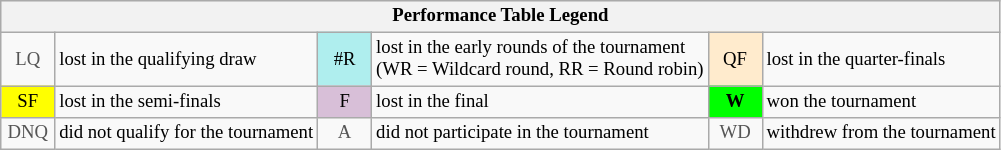<table class="wikitable" style="font-size:78%;">
<tr bgcolor="#efefef">
<th colspan="6">Performance Table Legend</th>
</tr>
<tr>
<td align="center" style="color:#555555;" width="30">LQ</td>
<td>lost in the qualifying draw</td>
<td align="center" style="background:#afeeee;">#R</td>
<td>lost in the early rounds of the tournament<br>(WR = Wildcard round, RR = Round robin)</td>
<td align="center" style="background:#ffebcd;">QF</td>
<td>lost in the quarter-finals</td>
</tr>
<tr>
<td align="center" style="background:yellow;">SF</td>
<td>lost in the semi-finals</td>
<td align="center" style="background:#D8BFD8;">F</td>
<td>lost in the final</td>
<td align="center" style="background:#00ff00;"><strong>W</strong></td>
<td>won the tournament</td>
</tr>
<tr>
<td align="center" style="color:#555555;" width="30">DNQ</td>
<td>did not qualify for the tournament</td>
<td align="center" style="color:#555555;" width="30">A</td>
<td>did not participate in the tournament</td>
<td align="center" style="color:#555555;" width="30">WD</td>
<td>withdrew from the tournament</td>
</tr>
</table>
